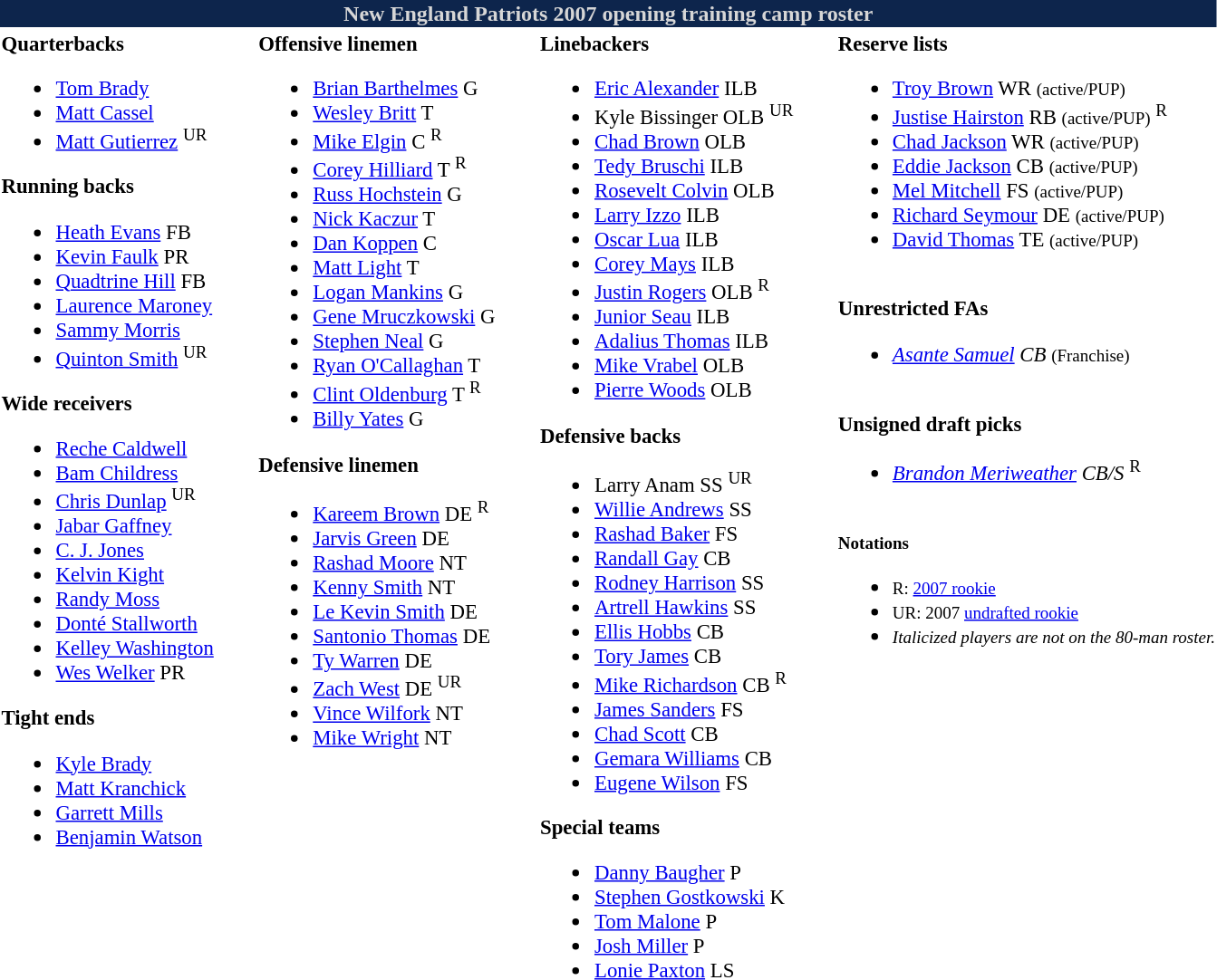<table class="toccolours" style="text-align: left;">
<tr>
<th colspan="9" style="background:#0d254c; color:#d6d6d6; text-align:center;">New England Patriots 2007 opening training camp roster</th>
</tr>
<tr>
<td style="font-size:95%; vertical-align:top;"><strong>Quarterbacks</strong><br><ul><li> <a href='#'>Tom Brady</a></li><li> <a href='#'>Matt Cassel</a></li><li> <a href='#'>Matt Gutierrez</a> <sup>UR</sup></li></ul><strong>Running backs</strong><ul><li> <a href='#'>Heath Evans</a> FB</li><li> <a href='#'>Kevin Faulk</a> PR</li><li> <a href='#'>Quadtrine Hill</a> FB</li><li> <a href='#'>Laurence Maroney</a></li><li> <a href='#'>Sammy Morris</a></li><li> <a href='#'>Quinton Smith</a> <sup>UR</sup></li></ul><strong>Wide receivers</strong><ul><li> <a href='#'>Reche Caldwell</a></li><li> <a href='#'>Bam Childress</a></li><li> <a href='#'>Chris Dunlap</a> <sup>UR</sup></li><li> <a href='#'>Jabar Gaffney</a></li><li> <a href='#'>C. J. Jones</a></li><li> <a href='#'>Kelvin Kight</a></li><li> <a href='#'>Randy Moss</a></li><li> <a href='#'>Donté Stallworth</a></li><li> <a href='#'>Kelley Washington</a></li><li> <a href='#'>Wes Welker</a> PR</li></ul><strong>Tight ends</strong><ul><li> <a href='#'>Kyle Brady</a></li><li> <a href='#'>Matt Kranchick</a></li><li> <a href='#'>Garrett Mills</a></li><li> <a href='#'>Benjamin Watson</a></li></ul></td>
<td style="width: 25px;"></td>
<td style="font-size:95%; vertical-align:top;"><strong>Offensive linemen</strong><br><ul><li> <a href='#'>Brian Barthelmes</a> G</li><li> <a href='#'>Wesley Britt</a> T</li><li> <a href='#'>Mike Elgin</a> C <sup>R</sup></li><li> <a href='#'>Corey Hilliard</a> T <sup>R</sup></li><li> <a href='#'>Russ Hochstein</a> G</li><li> <a href='#'>Nick Kaczur</a> T</li><li> <a href='#'>Dan Koppen</a> C</li><li> <a href='#'>Matt Light</a> T</li><li> <a href='#'>Logan Mankins</a> G</li><li> <a href='#'>Gene Mruczkowski</a> G</li><li> <a href='#'>Stephen Neal</a> G</li><li> <a href='#'>Ryan O'Callaghan</a> T</li><li> <a href='#'>Clint Oldenburg</a> T <sup>R</sup></li><li> <a href='#'>Billy Yates</a> G</li></ul><strong>Defensive linemen</strong><ul><li> <a href='#'>Kareem Brown</a> DE <sup>R</sup></li><li> <a href='#'>Jarvis Green</a> DE</li><li> <a href='#'>Rashad Moore</a> NT</li><li> <a href='#'>Kenny Smith</a> NT</li><li> <a href='#'>Le Kevin Smith</a> DE</li><li> <a href='#'>Santonio Thomas</a> DE</li><li> <a href='#'>Ty Warren</a> DE</li><li> <a href='#'>Zach West</a> DE <sup>UR</sup></li><li> <a href='#'>Vince Wilfork</a> NT</li><li> <a href='#'>Mike Wright</a> NT</li></ul></td>
<td style="width: 25px;"></td>
<td style="font-size:95%; vertical-align:top;"><strong>Linebackers</strong><br><ul><li> <a href='#'>Eric Alexander</a> ILB</li><li> Kyle Bissinger OLB <sup>UR</sup></li><li> <a href='#'>Chad Brown</a> OLB</li><li> <a href='#'>Tedy Bruschi</a> ILB</li><li> <a href='#'>Rosevelt Colvin</a> OLB</li><li> <a href='#'>Larry Izzo</a> ILB</li><li> <a href='#'>Oscar Lua</a> ILB</li><li> <a href='#'>Corey Mays</a> ILB</li><li> <a href='#'>Justin Rogers</a> OLB <sup>R</sup></li><li> <a href='#'>Junior Seau</a> ILB</li><li> <a href='#'>Adalius Thomas</a> ILB</li><li> <a href='#'>Mike Vrabel</a> OLB</li><li> <a href='#'>Pierre Woods</a> OLB</li></ul><strong>Defensive backs</strong><ul><li> Larry Anam SS <sup>UR</sup></li><li> <a href='#'>Willie Andrews</a> SS</li><li> <a href='#'>Rashad Baker</a> FS</li><li> <a href='#'>Randall Gay</a> CB</li><li> <a href='#'>Rodney Harrison</a> SS</li><li> <a href='#'>Artrell Hawkins</a> SS</li><li> <a href='#'>Ellis Hobbs</a> CB</li><li> <a href='#'>Tory James</a> CB</li><li> <a href='#'>Mike Richardson</a> CB <sup>R</sup></li><li> <a href='#'>James Sanders</a> FS</li><li> <a href='#'>Chad Scott</a> CB</li><li> <a href='#'>Gemara Williams</a> CB</li><li> <a href='#'>Eugene Wilson</a> FS</li></ul><strong>Special teams</strong><ul><li> <a href='#'>Danny Baugher</a> P</li><li> <a href='#'>Stephen Gostkowski</a> K</li><li> <a href='#'>Tom Malone</a> P</li><li> <a href='#'>Josh Miller</a> P</li><li> <a href='#'>Lonie Paxton</a> LS</li></ul></td>
<td style="width: 25px;"></td>
<td style="font-size:95%; vertical-align:top;"><strong>Reserve lists</strong><br><ul><li> <a href='#'>Troy Brown</a> WR <small>(active/PUP)</small> </li><li> <a href='#'>Justise Hairston</a> RB <small>(active/PUP)</small> <sup>R</sup> </li><li> <a href='#'>Chad Jackson</a> WR <small>(active/PUP)</small> </li><li> <a href='#'>Eddie Jackson</a> CB <small>(active/PUP)</small> </li><li> <a href='#'>Mel Mitchell</a> FS <small>(active/PUP)</small> </li><li> <a href='#'>Richard Seymour</a> DE <small>(active/PUP)</small> </li><li> <a href='#'>David Thomas</a> TE <small>(active/PUP)</small> </li></ul><br>
<strong>Unrestricted FAs</strong><ul><li> <em><a href='#'>Asante Samuel</a> CB</em> <small>(Franchise)</small></li></ul><br>
<strong>Unsigned draft picks</strong><ul><li> <em><a href='#'>Brandon Meriweather</a> CB/S</em> <sup>R</sup></li></ul><br>
<small><strong>Notations</strong></small><ul><li><small>R: <a href='#'>2007 rookie</a></small></li><li><small>UR: 2007 <a href='#'>undrafted rookie</a></small></li><li><small><em>Italicized players are not on the 80-man roster.</em></small></li></ul></td>
</tr>
</table>
